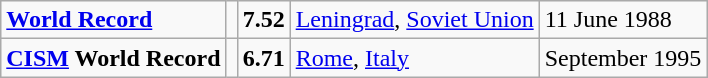<table class="wikitable">
<tr>
<td><strong><a href='#'>World Record</a></strong></td>
<td></td>
<td><strong>7.52</strong></td>
<td><a href='#'>Leningrad</a>, <a href='#'>Soviet Union</a></td>
<td>11 June 1988</td>
</tr>
<tr>
<td><strong><a href='#'>CISM</a> World Record</strong></td>
<td></td>
<td><strong>6.71</strong></td>
<td><a href='#'>Rome</a>, <a href='#'>Italy</a></td>
<td>September 1995</td>
</tr>
</table>
